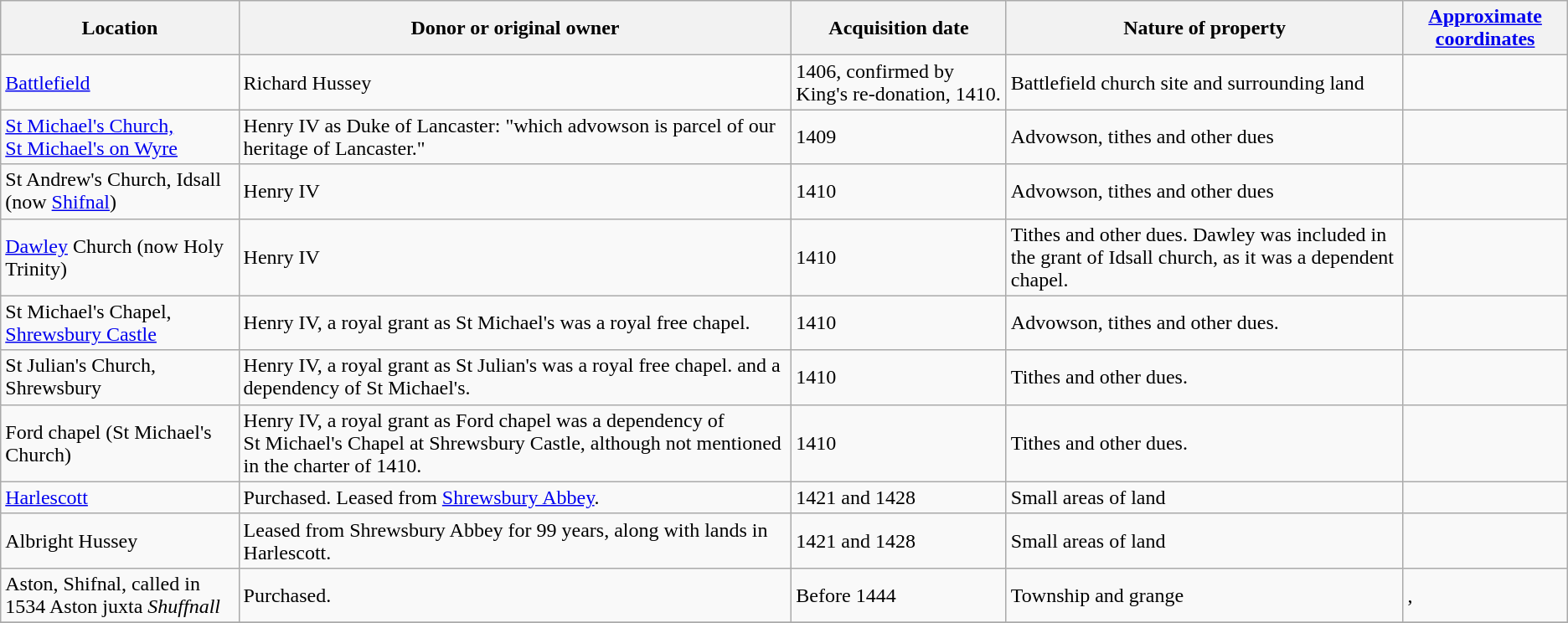<table class="wikitable">
<tr>
<th>Location</th>
<th>Donor or original owner</th>
<th>Acquisition date</th>
<th>Nature of property</th>
<th><a href='#'>Approximate coordinates</a></th>
</tr>
<tr>
<td><a href='#'>Battlefield</a></td>
<td>Richard Hussey</td>
<td>1406, confirmed by King's re-donation, 1410.</td>
<td>Battlefield church site and surrounding land</td>
<td></td>
</tr>
<tr>
<td><a href='#'>St&nbsp;Michael's Church, St&nbsp;Michael's on Wyre</a></td>
<td>Henry IV as Duke of Lancaster: "which advowson is parcel of our heritage of Lancaster."</td>
<td>1409</td>
<td>Advowson, tithes and other dues</td>
<td></td>
</tr>
<tr>
<td>St Andrew's Church, Idsall (now <a href='#'>Shifnal</a>)</td>
<td>Henry IV</td>
<td>1410</td>
<td>Advowson, tithes and other dues</td>
<td></td>
</tr>
<tr>
<td><a href='#'>Dawley</a> Church (now Holy Trinity)</td>
<td>Henry IV</td>
<td>1410</td>
<td>Tithes and other dues. Dawley was included in the grant of Idsall church, as it was a dependent chapel.</td>
<td></td>
</tr>
<tr>
<td>St Michael's Chapel, <a href='#'>Shrewsbury Castle</a></td>
<td>Henry IV, a royal grant as St Michael's was a royal free chapel.</td>
<td>1410</td>
<td>Advowson, tithes and other dues.</td>
<td></td>
</tr>
<tr>
<td>St Julian's Church, Shrewsbury</td>
<td>Henry IV, a royal grant as St Julian's was a royal free chapel. and a dependency of St Michael's.</td>
<td>1410</td>
<td>Tithes and other dues.</td>
<td></td>
</tr>
<tr>
<td>Ford chapel (St Michael's Church)</td>
<td>Henry IV, a royal grant as Ford chapel was a dependency of St Michael's Chapel at Shrewsbury Castle, although not mentioned in the charter of 1410.</td>
<td>1410</td>
<td>Tithes and other dues.</td>
<td></td>
</tr>
<tr>
<td><a href='#'>Harlescott</a></td>
<td>Purchased. Leased from <a href='#'>Shrewsbury Abbey</a>.</td>
<td>1421 and 1428</td>
<td>Small areas of land</td>
<td></td>
</tr>
<tr>
<td>Albright Hussey</td>
<td>Leased from Shrewsbury Abbey for 99 years, along with lands in Harlescott.</td>
<td>1421 and 1428</td>
<td>Small areas of land</td>
<td></td>
</tr>
<tr>
<td>Aston, Shifnal, called in 1534 Aston juxta <em>Shuffnall</em></td>
<td>Purchased.</td>
<td>Before 1444</td>
<td>Township and grange</td>
<td>,</td>
</tr>
<tr>
</tr>
</table>
